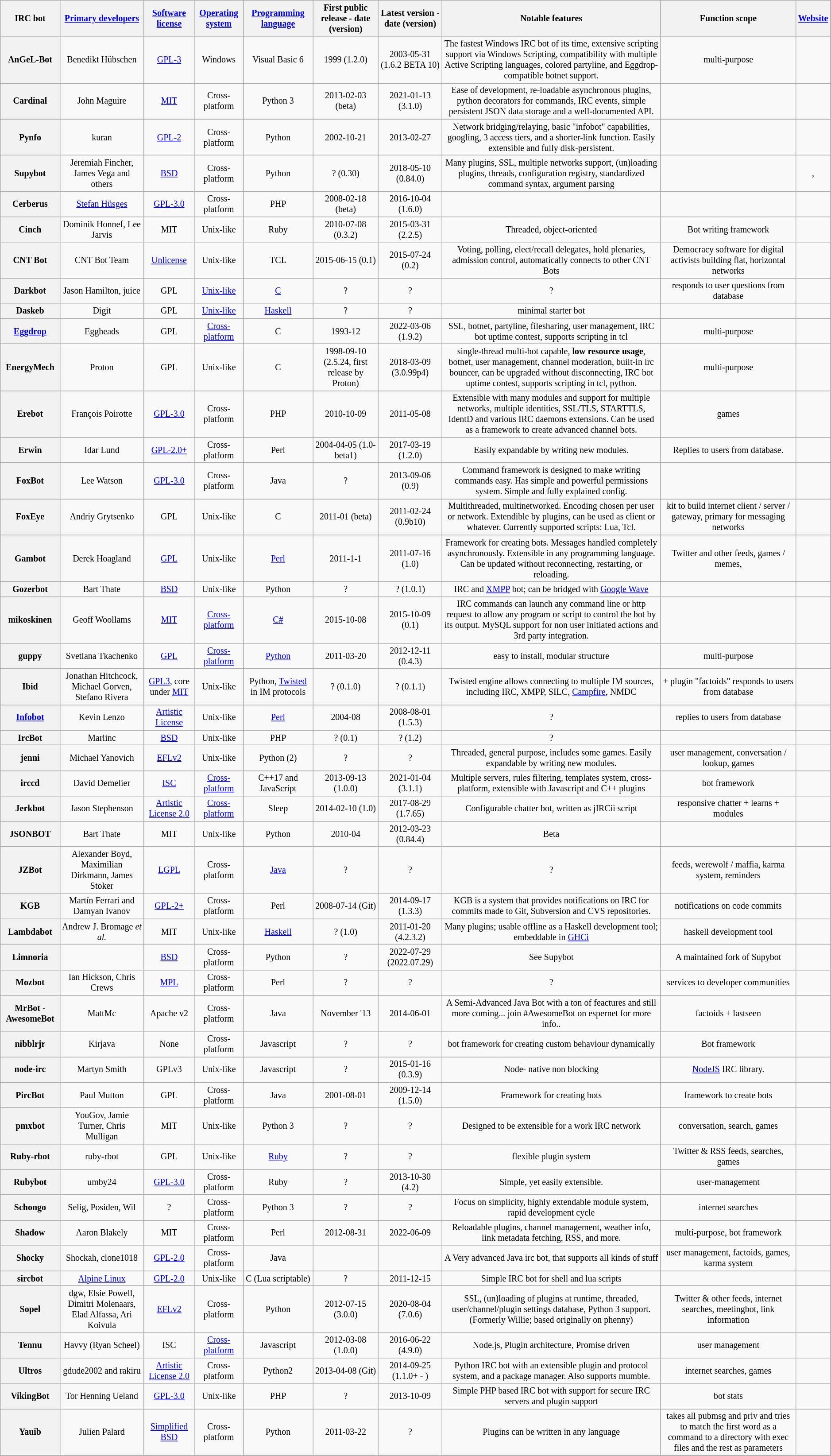<table class="wikitable sortable" style="width: auto; text-align: center; font-size: smaller; table-layout: fixed;">
<tr>
<th>IRC bot</th>
<th><a href='#'>Primary developers</a></th>
<th><a href='#'>Software license</a></th>
<th><a href='#'>Operating system</a></th>
<th><a href='#'>Programming language</a></th>
<th>First public release - date (version)</th>
<th>Latest version - date (version)</th>
<th>Notable features</th>
<th>Function scope</th>
<th><a href='#'>Website</a></th>
</tr>
<tr>
<th>AnGeL-Bot</th>
<td>Benedikt Hübschen</td>
<td><a href='#'>GPL-3</a></td>
<td>Windows</td>
<td>Visual Basic 6</td>
<td>1999 (1.2.0)</td>
<td>2003-05-31 (1.6.2 BETA 10)</td>
<td>The fastest Windows IRC bot of its time, extensive scripting support via Windows Scripting, compatibility with multiple Active Scripting languages, colored partyline, and Eggdrop-compatible botnet support.</td>
<td>multi-purpose</td>
<td></td>
</tr>
<tr>
<th>Cardinal</th>
<td>John Maguire</td>
<td><a href='#'>MIT</a></td>
<td>Cross-platform</td>
<td>Python 3</td>
<td>2013-02-03 (beta)</td>
<td>2021-01-13 (3.1.0)</td>
<td>Ease of development, re-loadable asynchronous plugins, python decorators for commands, IRC events, simple persistent JSON data storage and a well-documented API.</td>
<td></td>
<td></td>
</tr>
<tr>
<th>Pynfo</th>
<td>kuran</td>
<td><a href='#'>GPL-2</a></td>
<td>Cross-platform</td>
<td>Python</td>
<td>2002-10-21</td>
<td>2013-02-27</td>
<td>Network bridging/relaying, basic "infobot" capabilities, googling, 3 access tiers, and a shorter-link function. Easily extensible and fully disk-persistent.</td>
<td></td>
<td></td>
</tr>
<tr>
<th>Supybot</th>
<td>Jeremiah Fincher, James Vega and others</td>
<td><a href='#'>BSD</a></td>
<td>Cross-platform</td>
<td>Python</td>
<td>? (0.30)</td>
<td>2018-05-10 (0.84.0)</td>
<td>Many plugins, SSL, multiple networks support, (un)loading plugins, threads, configuration registry, standardized command syntax, argument parsing</td>
<td></td>
<td>, </td>
</tr>
<tr>
<th>Cerberus</th>
<td><a href='#'>Stefan Hüsges</a></td>
<td><a href='#'>GPL-3.0</a></td>
<td>Cross-platform</td>
<td>PHP</td>
<td>2008-02-18 (beta)</td>
<td>2016-10-04 (1.6.0)</td>
<td></td>
<td></td>
<td></td>
</tr>
<tr>
<th>Cinch</th>
<td>Dominik Honnef, Lee Jarvis</td>
<td>MIT</td>
<td>Unix-like</td>
<td>Ruby</td>
<td>2010-07-08 (0.3.2)</td>
<td>2015-03-31 (2.2.5)</td>
<td>Threaded, object-oriented</td>
<td>Bot writing framework</td>
<td></td>
</tr>
<tr>
<th>CNT Bot</th>
<td>CNT Bot Team</td>
<td><a href='#'>Unlicense</a></td>
<td>Unix-like</td>
<td>TCL</td>
<td>2015-06-15 (0.1)</td>
<td>2015-07-24 (0.2)</td>
<td>Voting, polling, elect/recall delegates, hold plenaries, admission control, automatically connects to other CNT Bots</td>
<td>Democracy software for digital activists building flat, horizontal networks</td>
<td></td>
</tr>
<tr>
<th>Darkbot</th>
<td>Jason Hamilton, juice</td>
<td>GPL</td>
<td><a href='#'>Unix-like</a></td>
<td><a href='#'>C</a></td>
<td>?</td>
<td>?</td>
<td>?</td>
<td>responds to user questions from database</td>
<td></td>
</tr>
<tr>
<th>Daskeb</th>
<td>Digit</td>
<td>GPL</td>
<td><a href='#'>Unix-like</a></td>
<td><a href='#'>Haskell</a></td>
<td>?</td>
<td>?</td>
<td>minimal starter bot</td>
<td></td>
<td></td>
</tr>
<tr>
<th><a href='#'>Eggdrop</a></th>
<td>Eggheads</td>
<td>GPL</td>
<td><a href='#'>Cross-platform</a></td>
<td>C</td>
<td>1993-12</td>
<td>2022-03-06 (1.9.2)</td>
<td>SSL, botnet, partyline, filesharing, user management, IRC bot uptime contest, supports scripting in tcl</td>
<td>multi-purpose</td>
<td></td>
</tr>
<tr>
<th>EnergyMech</th>
<td>Proton</td>
<td>GPL</td>
<td>Unix-like</td>
<td>C</td>
<td>1998-09-10 (2.5.24, first release by Proton)</td>
<td>2018-03-09 (3.0.99p4)</td>
<td>single-thread multi-bot capable, <strong>low resource usage</strong>, botnet, user management, channel moderation, built-in irc bouncer, can be upgraded without disconnecting, IRC bot uptime contest, supports scripting in tcl, python.</td>
<td>multi-purpose</td>
<td></td>
</tr>
<tr>
<th>Erebot</th>
<td>François Poirotte</td>
<td><a href='#'>GPL-3.0</a></td>
<td>Cross-platform</td>
<td>PHP</td>
<td>2010-10-09</td>
<td>2011-05-08</td>
<td>Extensible with many modules and support for multiple networks, multiple identities, SSL/TLS, STARTTLS, IdentD and various IRC daemons extensions. Can be used as a framework to create advanced channel bots.</td>
<td>games</td>
<td></td>
</tr>
<tr>
<th>Erwin</th>
<td>Idar Lund</td>
<td><a href='#'>GPL-2.0+</a></td>
<td>Cross-platform</td>
<td>Perl</td>
<td>2004-04-05 (1.0-beta1)</td>
<td>2017-03-19 (1.2.0)</td>
<td>Easily expandable by writing new modules.</td>
<td>Replies to users from database.</td>
<td></td>
</tr>
<tr>
<th>FoxBot</th>
<td>Lee Watson</td>
<td><a href='#'>GPL-3.0</a></td>
<td>Cross-platform</td>
<td>Java</td>
<td>?</td>
<td>2013-09-06 (0.9)</td>
<td>Command framework is designed to make writing commands easy. Has simple and powerful permissions system. Simple and fully explained config.</td>
<td></td>
<td></td>
</tr>
<tr>
<th>FoxEye</th>
<td>Andriy Grytsenko</td>
<td>GPL</td>
<td>Unix-like</td>
<td>C</td>
<td>2011-01 (beta)</td>
<td>2011-02-24 (0.9b10)</td>
<td>Multithreaded, multinetworked. Encoding chosen per user or network. Extendible by plugins, can be used as client or whatever. Currently supported scripts: Lua, Tcl.</td>
<td>kit to build internet client / server / gateway, primary for messaging networks</td>
<td></td>
</tr>
<tr>
<th>Gambot</th>
<td>Derek Hoagland</td>
<td><a href='#'>GPL</a></td>
<td>Unix-like</td>
<td><a href='#'>Perl</a></td>
<td>2011-1-1</td>
<td>2011-07-16 (1.0)</td>
<td>Framework for creating bots. Messages handled completely asynchronously. Extensible in any programming language. Can be updated without reconnecting, restarting, or reloading.</td>
<td>Twitter and other feeds, games / memes,</td>
<td></td>
</tr>
<tr>
<th>Gozerbot</th>
<td>Bart Thate</td>
<td><a href='#'>BSD</a></td>
<td>Unix-like</td>
<td>Python</td>
<td>?</td>
<td>? (1.0.1)</td>
<td>IRC and <a href='#'>XMPP</a> bot; can be bridged with <a href='#'>Google Wave</a></td>
<td></td>
<td></td>
</tr>
<tr>
<th>mikoskinen</th>
<td>Geoff Woollams</td>
<td><a href='#'>MIT</a></td>
<td><a href='#'>Cross-platform</a></td>
<td><a href='#'>C#</a></td>
<td>2015-10-08</td>
<td>2015-10-09 (0.1)</td>
<td>IRC commands can launch any command line or http request to allow any program or script to control the bot by its output. MySQL support for non user initiated actions and 3rd party integration.</td>
<td></td>
<td></td>
</tr>
<tr>
<th>guppy</th>
<td>Svetlana Tkachenko</td>
<td><a href='#'>GPL</a></td>
<td><a href='#'>Cross-platform</a></td>
<td><a href='#'>Python</a></td>
<td>2011-03-20</td>
<td>2012-12-11 (0.4.3)</td>
<td>easy to install, modular structure</td>
<td>multi-purpose</td>
<td></td>
</tr>
<tr>
<th>Ibid</th>
<td>Jonathan Hitchcock, Michael Gorven, Stefano Rivera</td>
<td><a href='#'>GPL3</a>, core under <a href='#'>MIT</a></td>
<td>Unix-like</td>
<td>Python, <a href='#'>Twisted</a> in IM protocols</td>
<td>? (0.1.0)</td>
<td>? (0.1.1)</td>
<td>Twisted engine allows connecting to multiple IM sources, including IRC, XMPP, SILC, <a href='#'>Campfire</a>, NMDC</td>
<td> + plugin "factoids" responds to users from database</td>
<td></td>
</tr>
<tr>
<th><a href='#'>Infobot</a></th>
<td>Kevin Lenzo</td>
<td><a href='#'>Artistic License</a></td>
<td>Unix-like</td>
<td><a href='#'>Perl</a></td>
<td>2004-08</td>
<td>2008-08-01 (1.5.3)</td>
<td>?</td>
<td>replies to users from database</td>
<td></td>
</tr>
<tr>
<th>IrcBot</th>
<td>Marlinc</td>
<td><a href='#'>BSD</a></td>
<td>Unix-like</td>
<td>PHP</td>
<td>? (0.1)</td>
<td>? (1.2)</td>
<td>?</td>
<td></td>
<td></td>
</tr>
<tr>
<th>jenni</th>
<td>Michael Yanovich</td>
<td><a href='#'>EFLv2</a></td>
<td>Unix-like</td>
<td>Python (2)</td>
<td>?</td>
<td>?</td>
<td>Threaded, general purpose, includes some games. Easily expandable by writing new modules.</td>
<td>user management, conversation / lookup, games</td>
<td></td>
</tr>
<tr>
<th>irccd</th>
<td>David Demelier</td>
<td><a href='#'>ISC</a></td>
<td><a href='#'>Cross-platform</a></td>
<td>C++17 and JavaScript</td>
<td>2013-09-13 (1.0.0)</td>
<td>2021-01-04 (3.1.1)</td>
<td>Multiple servers, rules filtering, templates system, cross-platform, extensible with Javascript and C++ plugins</td>
<td>bot framework</td>
<td></td>
</tr>
<tr>
<th>Jerkbot</th>
<td>Jason Stephenson</td>
<td><a href='#'>Artistic License 2.0</a></td>
<td><a href='#'>Cross-platform</a></td>
<td>Sleep</td>
<td>2014-02-10 (1.0)</td>
<td>2017-08-29 (1.7.65)</td>
<td>Configurable chatter bot, written as jIRCii script</td>
<td>responsive chatter + learns + modules</td>
<td></td>
</tr>
<tr>
<th>JSONBOT</th>
<td>Bart Thate</td>
<td>MIT</td>
<td>Unix-like</td>
<td>Python</td>
<td>2010-04</td>
<td>2012-03-23 (0.84.4)</td>
<td>Beta</td>
<td></td>
<td></td>
</tr>
<tr>
<th>JZBot</th>
<td>Alexander Boyd, Maximilian Dirkmann, James Stoker</td>
<td><a href='#'>LGPL</a></td>
<td>Cross-platform</td>
<td><a href='#'>Java</a></td>
<td>?</td>
<td>?</td>
<td>?</td>
<td>feeds, werewolf / maffia, karma system, reminders</td>
<td></td>
</tr>
<tr>
<th>KGB</th>
<td>Martín Ferrari and Damyan Ivanov</td>
<td><a href='#'>GPL-2+</a></td>
<td>Cross-platform</td>
<td>Perl</td>
<td>2008-07-14 (Git)</td>
<td>2014-09-17 (1.3.3)</td>
<td>KGB is a system that provides notifications on IRC for commits made to Git, Subversion and CVS repositories.</td>
<td>notifications on code commits</td>
<td></td>
</tr>
<tr>
<th>Lambdabot</th>
<td>Andrew J. Bromage <em>et al.</em></td>
<td>MIT</td>
<td>Unix-like</td>
<td><a href='#'>Haskell</a></td>
<td>? (1.0)</td>
<td>2011-01-20 (4.2.3.2)</td>
<td>Many plugins; usable offline as a Haskell development tool; embeddable in <a href='#'>GHCi</a></td>
<td>haskell development tool</td>
<td></td>
</tr>
<tr>
<th>Limnoria</th>
<td></td>
<td><a href='#'>BSD</a></td>
<td>Cross-platform</td>
<td>Python</td>
<td>?</td>
<td>2022-07-29 (2022.07.29)</td>
<td>See Supybot</td>
<td>A maintained fork of Supybot</td>
<td></td>
</tr>
<tr>
<th>Mozbot</th>
<td>Ian Hickson, Chris Crews</td>
<td><a href='#'>MPL</a></td>
<td>Cross-platform</td>
<td>Perl</td>
<td>?</td>
<td>?</td>
<td>?</td>
<td>services to developer communities</td>
<td></td>
</tr>
<tr>
<th>MrBot - AwesomeBot</th>
<td>MattMc</td>
<td>Apache v2</td>
<td>Cross-platform</td>
<td>Java</td>
<td>November '13</td>
<td>2014-06-01</td>
<td>A Semi-Advanced Java Bot with a ton of feactures and still more coming... join #AwesomeBot on espernet for more info..</td>
<td>factoids + lastseen</td>
<td></td>
</tr>
<tr>
<th>nibblrjr</th>
<td>Kirjava</td>
<td>None</td>
<td>Cross-platform</td>
<td>Javascript</td>
<td>?</td>
<td>?</td>
<td>bot framework for creating custom behaviour dynamically</td>
<td>Bot framework</td>
<td></td>
</tr>
<tr>
<th>node-irc</th>
<td>Martyn Smith</td>
<td>GPLv3</td>
<td>Unix-like</td>
<td>Javascript</td>
<td>?</td>
<td>2015-01-16 (0.3.9)</td>
<td>Node- native non blocking</td>
<td><a href='#'>NodeJS</a> IRC library.</td>
<td></td>
</tr>
<tr>
<th>PircBot</th>
<td>Paul Mutton</td>
<td>GPL</td>
<td>Cross-platform</td>
<td>Java</td>
<td>2001-08-01</td>
<td>2009-12-14 (1.5.0)</td>
<td>Framework for creating bots</td>
<td>framework to create bots</td>
<td></td>
</tr>
<tr>
<th>pmxbot</th>
<td>YouGov, Jamie Turner, Chris Mulligan</td>
<td>MIT</td>
<td>Unix-like</td>
<td>Python 3</td>
<td>?</td>
<td>?</td>
<td>Designed to be extensible for a work IRC network</td>
<td>conversation, search, games</td>
<td></td>
</tr>
<tr>
<th>Ruby-rbot</th>
<td>ruby-rbot</td>
<td>GPL</td>
<td>Unix-like</td>
<td><a href='#'>Ruby</a></td>
<td>?</td>
<td>?</td>
<td>flexible plugin system</td>
<td>Twitter & RSS feeds, searches, games</td>
<td></td>
</tr>
<tr>
<th>Rubybot</th>
<td>umby24</td>
<td><a href='#'>GPL-3.0</a></td>
<td>Cross-platform</td>
<td>Ruby</td>
<td>?</td>
<td>2013-10-30 (4.2)</td>
<td>Simple, yet easily extensible.</td>
<td>user-management</td>
<td></td>
</tr>
<tr>
<th>Schongo</th>
<td>Selig, Posiden, Wil</td>
<td>?</td>
<td>Cross-platform</td>
<td>Python 3</td>
<td>?</td>
<td>?</td>
<td>Focus on simplicity, highly extendable module system, rapid development cycle</td>
<td>internet searches</td>
<td></td>
</tr>
<tr>
<th>Shadow</th>
<td>Aaron Blakely</td>
<td>MIT</td>
<td>Cross-platform</td>
<td>Perl</td>
<td>2012-08-31</td>
<td>2022-06-09</td>
<td>Reloadable plugins, channel management, weather info, link metadata fetching, RSS, and more.</td>
<td>multi-purpose, bot framework</td>
<td></td>
</tr>
<tr>
<th>Shocky</th>
<td>Shockah, clone1018</td>
<td><a href='#'>GPL-2.0</a></td>
<td>Cross-platform</td>
<td>Java</td>
<td></td>
<td></td>
<td>A Very advanced Java irc bot, that supports all kinds of stuff</td>
<td>user management, factoids, games, karma system</td>
<td></td>
</tr>
<tr>
<th>sircbot</th>
<td><a href='#'>Alpine Linux</a></td>
<td><a href='#'>GPL-2.0</a></td>
<td>Unix-like</td>
<td>C (Lua scriptable)</td>
<td>?</td>
<td>2011-12-15</td>
<td>Simple IRC bot for shell and lua scripts</td>
<td></td>
<td></td>
</tr>
<tr>
<th>Sopel</th>
<td>dgw, Elsie Powell, Dimitri Molenaars, Elad Alfassa, Ari Koivula</td>
<td><a href='#'>EFLv2</a></td>
<td>Cross-platform</td>
<td>Python</td>
<td>2012-07-15 (3.0.0)</td>
<td>2020-08-04 (7.0.6)</td>
<td>SSL, (un)loading of plugins at runtime, threaded, user/channel/plugin settings database, Python 3 support. (Formerly Willie; based originally on phenny)</td>
<td>Twitter & other feeds, internet searches, meetingbot, link information</td>
<td></td>
</tr>
<tr>
<th>Tennu</th>
<td>Havvy (Ryan Scheel)</td>
<td>ISC</td>
<td><a href='#'>Cross-platform</a></td>
<td>Javascript</td>
<td>2012-03-08 (1.0.0)</td>
<td>2016-06-22 (4.9.0)</td>
<td>Node.js, Plugin architecture, Promise driven</td>
<td>user management</td>
<td></td>
</tr>
<tr>
<th>Ultros</th>
<td>gdude2002 and rakiru</td>
<td><a href='#'>Artistic License 2.0</a></td>
<td>Cross-platform</td>
<td>Python2</td>
<td>2013-04-08 (Git)</td>
<td>2014-09-25 (1.1.0+ - )</td>
<td>Python IRC bot with an extensible plugin and protocol system, and a package manager. Also supports mumble.</td>
<td>internet searches, games</td>
<td></td>
</tr>
<tr>
<th>VikingBot</th>
<td>Tor Henning Ueland</td>
<td><a href='#'>GPL-3.0</a></td>
<td>Unix-like</td>
<td>PHP</td>
<td>?</td>
<td>2013-10-09</td>
<td>Simple PHP based IRC bot with support for secure IRC servers and plugin support</td>
<td>bot stats</td>
<td></td>
</tr>
<tr>
<th>Yauib</th>
<td>Julien Palard</td>
<td><a href='#'>Simplified BSD</a></td>
<td>Cross-platform</td>
<td>Python</td>
<td>2011-03-22</td>
<td>?</td>
<td>Plugins can be written in any language</td>
<td>takes all pubmsg and priv and tries to match the first word as a command to a directory with exec files and the rest as parameters</td>
<td></td>
</tr>
<tr>
</tr>
</table>
